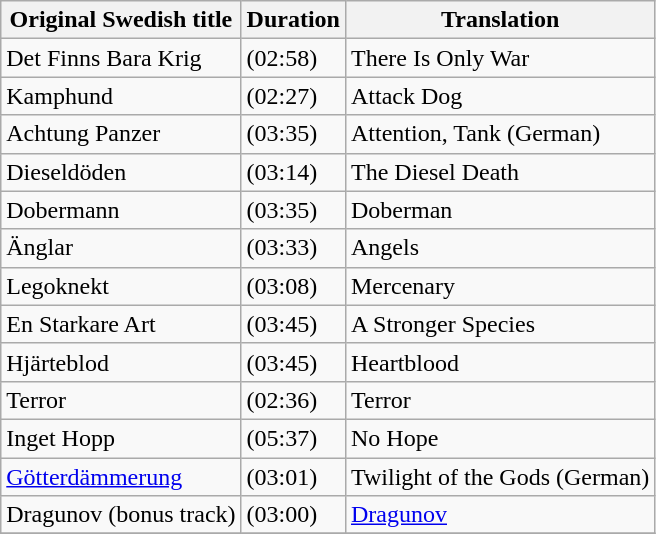<table class="wikitable">
<tr>
<th>Original Swedish title</th>
<th>Duration</th>
<th>Translation</th>
</tr>
<tr>
<td>Det Finns Bara Krig</td>
<td>(02:58)</td>
<td>There Is Only War</td>
</tr>
<tr>
<td>Kamphund</td>
<td>(02:27)</td>
<td>Attack Dog</td>
</tr>
<tr>
<td>Achtung Panzer</td>
<td>(03:35)</td>
<td>Attention, Tank (German)</td>
</tr>
<tr>
<td>Dieseldöden</td>
<td>(03:14)</td>
<td>The Diesel Death</td>
</tr>
<tr>
<td>Dobermann</td>
<td>(03:35)</td>
<td>Doberman</td>
</tr>
<tr>
<td>Änglar</td>
<td>(03:33)</td>
<td>Angels</td>
</tr>
<tr>
<td>Legoknekt</td>
<td>(03:08)</td>
<td>Mercenary</td>
</tr>
<tr>
<td>En Starkare Art</td>
<td>(03:45)</td>
<td>A Stronger Species</td>
</tr>
<tr>
<td>Hjärteblod</td>
<td>(03:45)</td>
<td>Heartblood</td>
</tr>
<tr>
<td>Terror</td>
<td>(02:36)</td>
<td>Terror</td>
</tr>
<tr>
<td>Inget Hopp</td>
<td>(05:37)</td>
<td>No Hope</td>
</tr>
<tr>
<td><a href='#'>Götterdämmerung</a></td>
<td>(03:01)</td>
<td>Twilight of the Gods (German)</td>
</tr>
<tr>
<td>Dragunov (bonus track)</td>
<td>(03:00)</td>
<td><a href='#'>Dragunov</a></td>
</tr>
<tr>
</tr>
</table>
